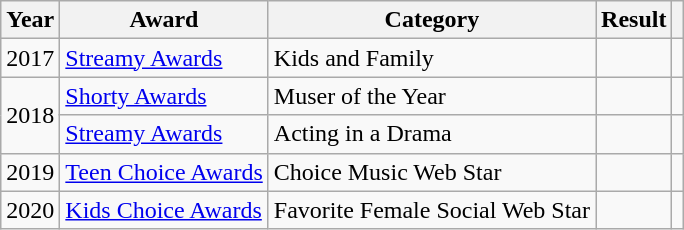<table class="wikitable">
<tr>
<th>Year</th>
<th>Award</th>
<th>Category</th>
<th>Result</th>
<th></th>
</tr>
<tr>
<td>2017</td>
<td><a href='#'>Streamy Awards</a></td>
<td>Kids and Family</td>
<td></td>
<td></td>
</tr>
<tr>
<td rowspan="2">2018</td>
<td><a href='#'>Shorty Awards</a></td>
<td>Muser of the Year</td>
<td></td>
<td></td>
</tr>
<tr>
<td><a href='#'>Streamy Awards</a></td>
<td>Acting in a Drama</td>
<td></td>
<td></td>
</tr>
<tr>
<td>2019</td>
<td><a href='#'>Teen Choice Awards</a></td>
<td>Choice Music Web Star</td>
<td></td>
<td></td>
</tr>
<tr>
<td>2020</td>
<td><a href='#'>Kids Choice Awards</a></td>
<td>Favorite Female Social Web Star</td>
<td></td>
<td></td>
</tr>
</table>
